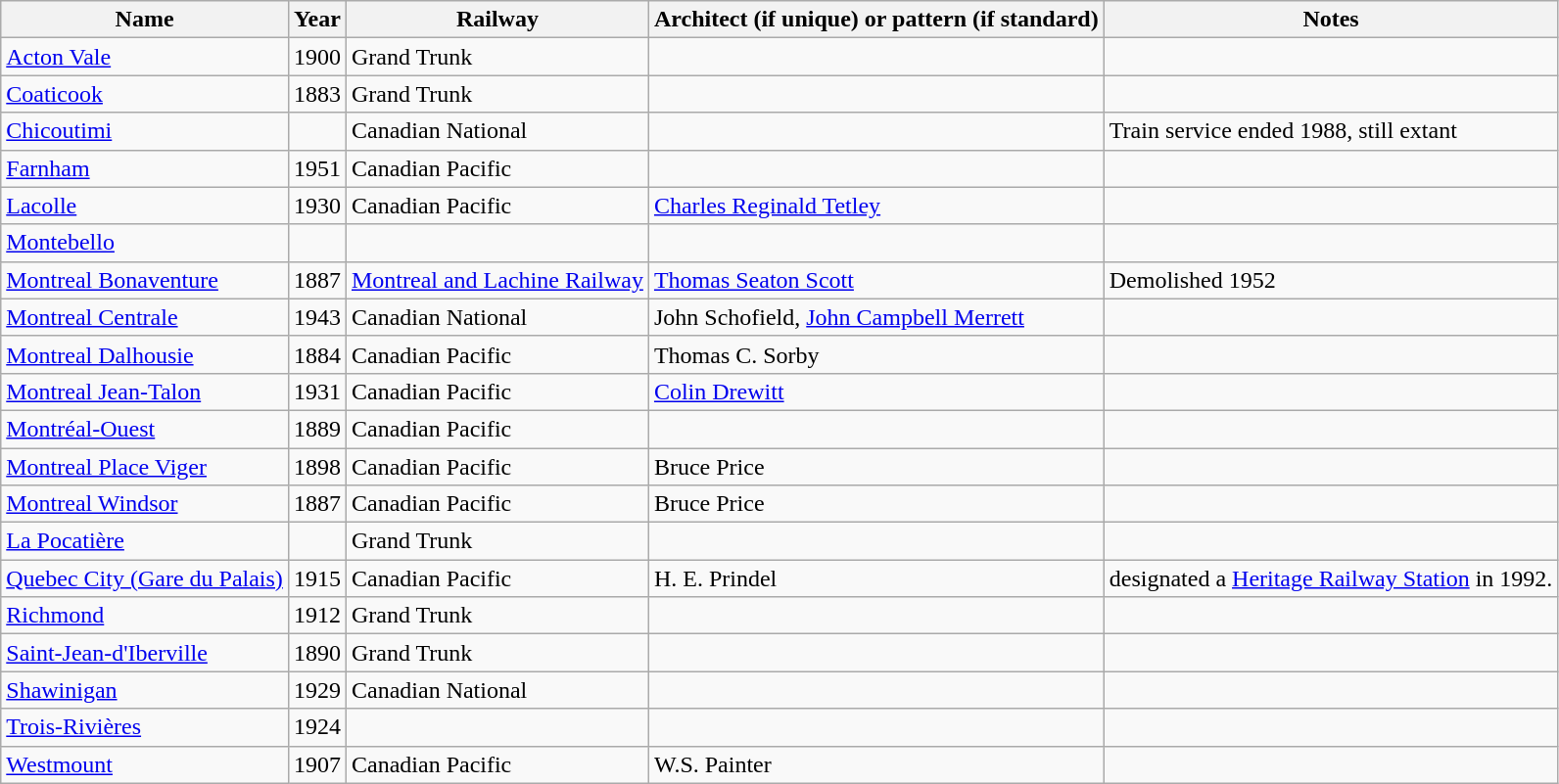<table class="wikitable sortable">
<tr>
<th>Name</th>
<th>Year</th>
<th>Railway</th>
<th>Architect (if unique) or pattern (if standard)</th>
<th>Notes</th>
</tr>
<tr>
<td><a href='#'>Acton Vale</a></td>
<td>1900</td>
<td>Grand Trunk</td>
<td></td>
<td></td>
</tr>
<tr>
<td><a href='#'>Coaticook</a></td>
<td>1883</td>
<td>Grand Trunk</td>
<td></td>
<td></td>
</tr>
<tr>
<td><a href='#'>Chicoutimi</a></td>
<td></td>
<td>Canadian National</td>
<td></td>
<td>Train service ended 1988, still extant</td>
</tr>
<tr>
<td><a href='#'>Farnham</a></td>
<td>1951</td>
<td>Canadian Pacific</td>
<td></td>
<td></td>
</tr>
<tr>
<td><a href='#'>Lacolle</a></td>
<td>1930</td>
<td>Canadian Pacific</td>
<td><a href='#'>Charles Reginald Tetley</a></td>
<td></td>
</tr>
<tr>
<td><a href='#'>Montebello</a></td>
<td></td>
<td></td>
<td></td>
<td></td>
</tr>
<tr>
<td><a href='#'>Montreal Bonaventure</a></td>
<td>1887</td>
<td><a href='#'>Montreal and Lachine Railway</a></td>
<td><a href='#'>Thomas Seaton Scott</a></td>
<td>Demolished 1952</td>
</tr>
<tr>
<td><a href='#'>Montreal Centrale</a></td>
<td>1943</td>
<td>Canadian National</td>
<td>John Schofield, <a href='#'>John Campbell Merrett</a></td>
<td></td>
</tr>
<tr>
<td><a href='#'>Montreal Dalhousie</a></td>
<td>1884</td>
<td>Canadian Pacific</td>
<td>Thomas C. Sorby</td>
<td></td>
</tr>
<tr>
<td><a href='#'>Montreal Jean-Talon</a></td>
<td>1931</td>
<td>Canadian Pacific</td>
<td><a href='#'>Colin Drewitt</a></td>
<td></td>
</tr>
<tr>
<td><a href='#'>Montréal-Ouest</a></td>
<td>1889</td>
<td>Canadian Pacific</td>
<td></td>
<td></td>
</tr>
<tr>
<td><a href='#'>Montreal Place Viger</a></td>
<td>1898</td>
<td>Canadian Pacific</td>
<td>Bruce Price</td>
<td></td>
</tr>
<tr>
<td><a href='#'>Montreal Windsor</a></td>
<td>1887</td>
<td>Canadian Pacific</td>
<td>Bruce Price</td>
<td></td>
</tr>
<tr>
<td><a href='#'>La Pocatière</a></td>
<td></td>
<td>Grand Trunk</td>
<td></td>
<td></td>
</tr>
<tr>
<td><a href='#'>Quebec City (Gare du Palais)</a></td>
<td>1915</td>
<td>Canadian Pacific</td>
<td>H. E. Prindel</td>
<td>designated a <a href='#'>Heritage Railway Station</a> in 1992.</td>
</tr>
<tr>
<td><a href='#'>Richmond</a></td>
<td>1912</td>
<td>Grand Trunk</td>
<td></td>
<td></td>
</tr>
<tr>
<td><a href='#'>Saint-Jean-d'Iberville</a></td>
<td>1890</td>
<td>Grand Trunk</td>
<td></td>
<td></td>
</tr>
<tr>
<td><a href='#'>Shawinigan</a></td>
<td>1929</td>
<td>Canadian National</td>
<td></td>
<td></td>
</tr>
<tr>
<td><a href='#'>Trois-Rivières</a></td>
<td>1924</td>
<td></td>
<td></td>
<td></td>
</tr>
<tr>
<td><a href='#'>Westmount</a></td>
<td>1907</td>
<td>Canadian Pacific</td>
<td>W.S. Painter</td>
<td></td>
</tr>
</table>
